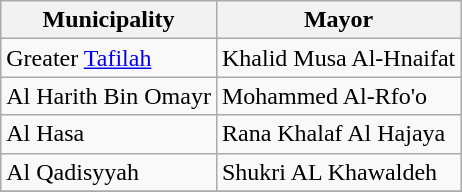<table class="wikitable">
<tr>
<th>Municipality</th>
<th>Mayor</th>
</tr>
<tr>
<td>Greater <a href='#'>Tafilah</a></td>
<td>Khalid Musa Al-Hnaifat</td>
</tr>
<tr>
<td>Al Harith Bin Omayr</td>
<td>Mohammed Al-Rfo'o</td>
</tr>
<tr>
<td>Al Hasa</td>
<td>Rana Khalaf Al Hajaya</td>
</tr>
<tr>
<td>Al Qadisyyah</td>
<td>Shukri AL Khawaldeh</td>
</tr>
<tr>
</tr>
</table>
